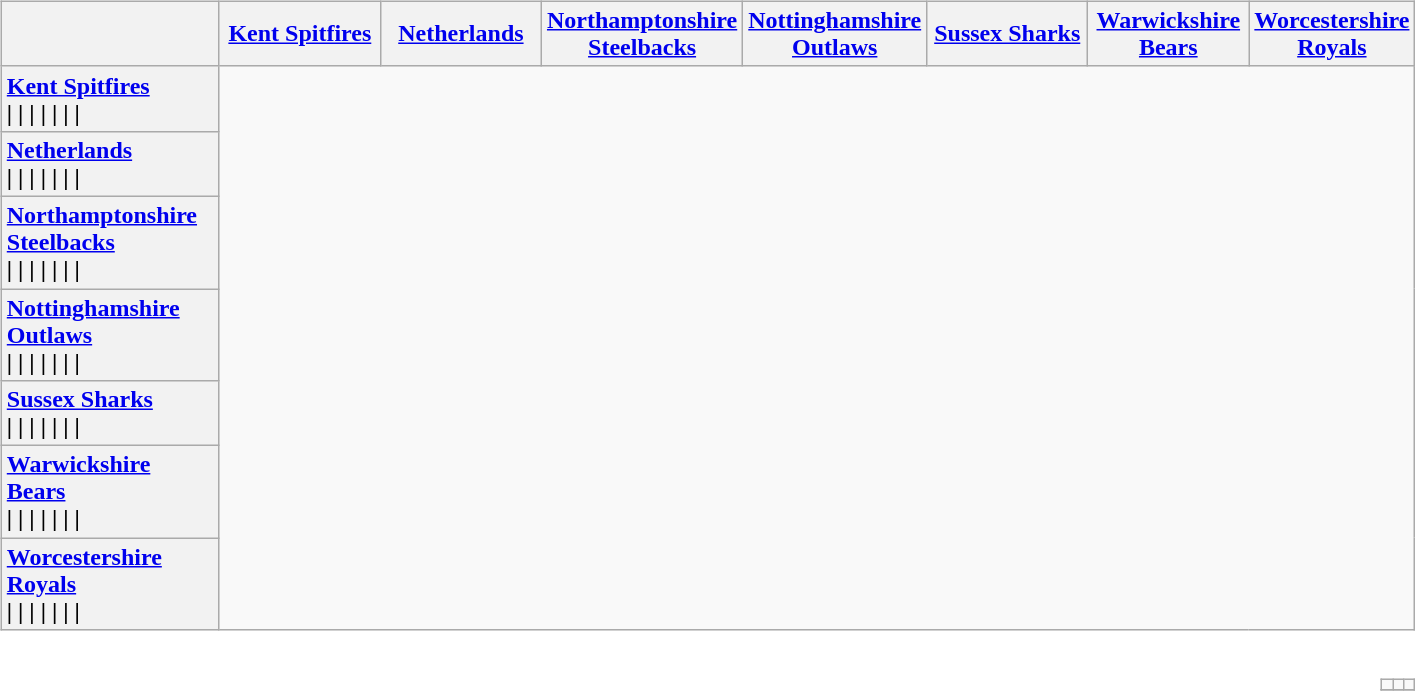<table style="padding:none;">
<tr>
<td colspan="3"><br><table class="wikitable" style="text-align:left;">
<tr>
<th width=138 style="text-align:center"></th>
<th width=100><a href='#'>Kent Spitfires</a></th>
<th width=100><a href='#'>Netherlands</a></th>
<th width=100><a href='#'>Northamptonshire Steelbacks</a></th>
<th width=100><a href='#'>Nottinghamshire Outlaws</a></th>
<th width=100><a href='#'>Sussex Sharks</a></th>
<th width=100><a href='#'>Warwickshire Bears</a></th>
<th width=100><a href='#'>Worcestershire Royals</a></th>
</tr>
<tr>
<th style="text-align:left"><a href='#'>Kent Spitfires</a><br> | 
 | 
 | 
 | 
 | 
 | 
 | </th>
</tr>
<tr>
<th style="text-align:left"><a href='#'>Netherlands</a><br> | 
 | 
 | 
 | 
 | 
 | 
 | </th>
</tr>
<tr>
<th style="text-align:left"><a href='#'>Northamptonshire Steelbacks</a><br> | 
 | 
 | 
 | 
 | 
 | 
 | </th>
</tr>
<tr>
<th style="text-align:left"><a href='#'>Nottinghamshire Outlaws</a><br> | 
 | 
 | 
 | 
 | 
 | 
 | </th>
</tr>
<tr>
<th style="text-align:left"><a href='#'>Sussex Sharks</a><br> | 
 | 
 | 
 | 
 | 
 | 
 | </th>
</tr>
<tr>
<th style="text-align:left"><a href='#'>Warwickshire Bears</a><br> | 
 | 
 | 
 | 
 | 
 | 
 | </th>
</tr>
<tr>
<th style="text-align:left"><a href='#'>Worcestershire Royals</a><br> | 
 | 
 | 
 | 
 | 
 | 
 | </th>
</tr>
</table>
<table class="wikitable" style="float:right">
<tr style="text-align: center">
<td></td>
<td></td>
<td></td>
</tr>
<tr>
</tr>
</table>
</td>
</tr>
</table>
